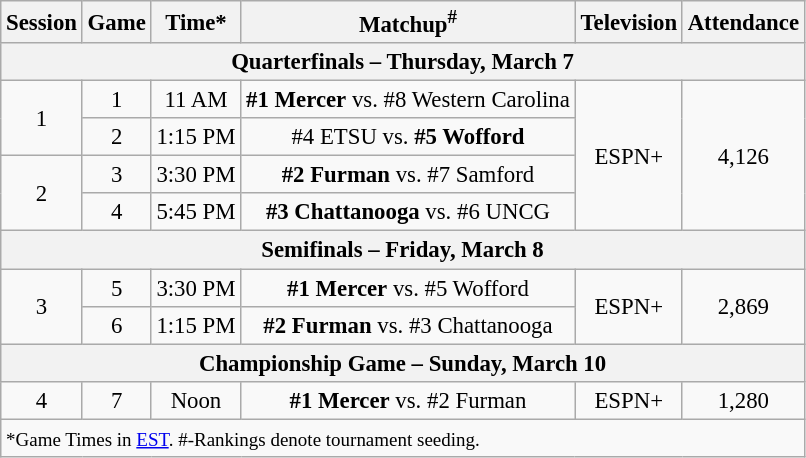<table class="wikitable" style="font-size: 95%; text-align:center;">
<tr>
<th>Session</th>
<th>Game</th>
<th>Time*</th>
<th>Matchup<sup>#</sup></th>
<th>Television</th>
<th>Attendance</th>
</tr>
<tr>
<th colspan=6>Quarterfinals – Thursday, March 7</th>
</tr>
<tr>
<td rowspan=2>1</td>
<td>1</td>
<td>11 AM</td>
<td><strong>#1 Mercer</strong> vs. #8 Western Carolina</td>
<td rowspan=4>ESPN+</td>
<td rowspan=4>4,126</td>
</tr>
<tr>
<td>2</td>
<td>1:15 PM</td>
<td>#4 ETSU vs. <strong>#5 Wofford</strong></td>
</tr>
<tr>
<td rowspan=2>2</td>
<td>3</td>
<td>3:30 PM</td>
<td><strong>#2 Furman</strong> vs. #7 Samford</td>
</tr>
<tr>
<td>4</td>
<td>5:45 PM</td>
<td><strong>#3 Chattanooga</strong> vs. #6 UNCG</td>
</tr>
<tr>
<th colspan=7>Semifinals – Friday, March 8</th>
</tr>
<tr>
<td rowspan=2>3</td>
<td>5</td>
<td>3:30 PM</td>
<td><strong>#1 Mercer</strong> vs. #5 Wofford</td>
<td rowspan=2>ESPN+</td>
<td rowspan=2>2,869</td>
</tr>
<tr>
<td>6</td>
<td>1:15 PM</td>
<td><strong>#2 Furman</strong> vs. #3 Chattanooga</td>
</tr>
<tr>
<th colspan=7>Championship Game – Sunday, March 10</th>
</tr>
<tr>
<td>4</td>
<td>7</td>
<td>Noon</td>
<td><strong>#1 Mercer</strong> vs. #2 Furman</td>
<td>ESPN+</td>
<td>1,280</td>
</tr>
<tr>
<td colspan=6 style="text-align:left;"><small>*Game Times in <a href='#'>EST</a>. #-Rankings denote tournament seeding.</small></td>
</tr>
</table>
